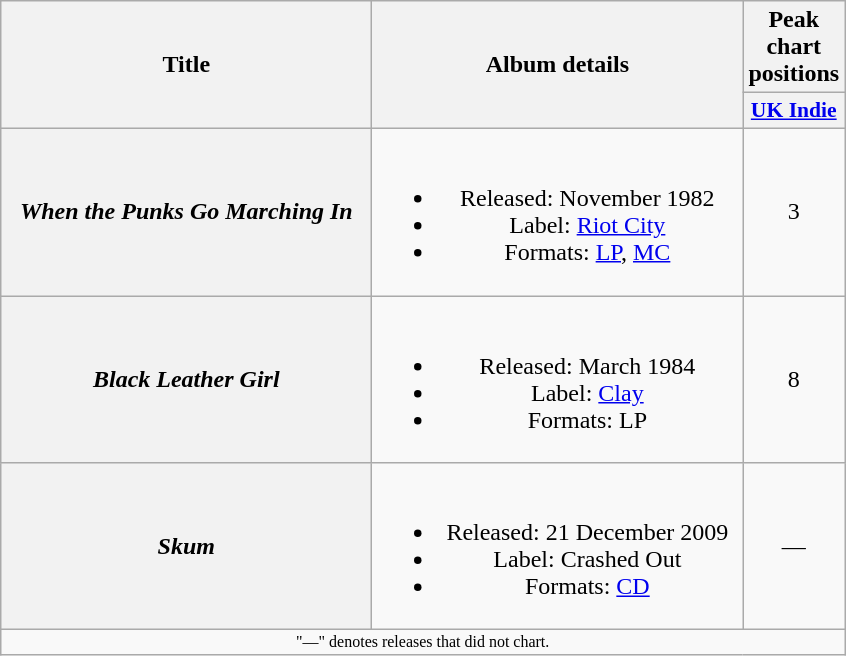<table class="wikitable plainrowheaders" style="text-align:center;">
<tr>
<th rowspan="2" scope="col" style="width:15em;">Title</th>
<th rowspan="2" scope="col" style="width:15em;">Album details</th>
<th>Peak chart positions</th>
</tr>
<tr>
<th scope="col" style="width:2em;font-size:90%;"><a href='#'>UK Indie</a></th>
</tr>
<tr>
<th scope="row"><em>When the Punks Go Marching In</em></th>
<td><br><ul><li>Released: November 1982</li><li>Label: <a href='#'>Riot City</a></li><li>Formats: <a href='#'>LP</a>, <a href='#'>MC</a></li></ul></td>
<td>3</td>
</tr>
<tr>
<th scope="row"><em>Black Leather Girl</em></th>
<td><br><ul><li>Released: March 1984</li><li>Label: <a href='#'>Clay</a></li><li>Formats: LP</li></ul></td>
<td>8</td>
</tr>
<tr>
<th scope="row"><em>Skum</em></th>
<td><br><ul><li>Released: 21 December 2009</li><li>Label: Crashed Out</li><li>Formats: <a href='#'>CD</a></li></ul></td>
<td>—</td>
</tr>
<tr>
<td colspan="3" style="font-size:8pt">"—" denotes releases that did not chart.</td>
</tr>
</table>
